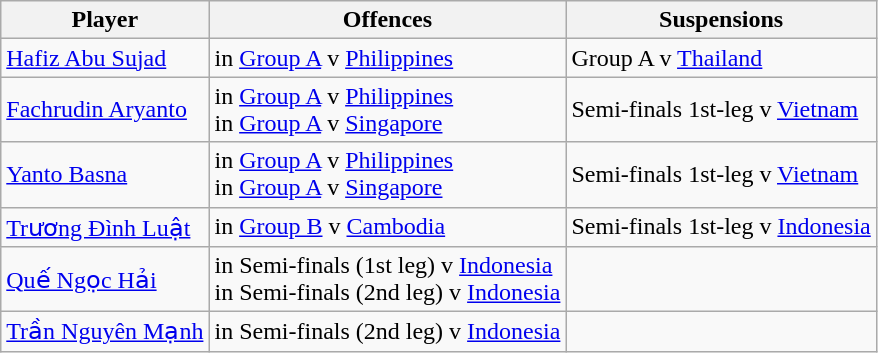<table class="wikitable sortable">
<tr>
<th>Player</th>
<th>Offences</th>
<th>Suspensions</th>
</tr>
<tr>
<td> <a href='#'>Hafiz Abu Sujad</a></td>
<td> in <a href='#'>Group A</a> v <a href='#'>Philippines</a></td>
<td>Group A v <a href='#'>Thailand</a></td>
</tr>
<tr>
<td> <a href='#'>Fachrudin Aryanto</a></td>
<td> in <a href='#'>Group A</a> v <a href='#'>Philippines</a> <br> in <a href='#'>Group A</a> v <a href='#'>Singapore</a></td>
<td>Semi-finals 1st-leg v <a href='#'>Vietnam</a></td>
</tr>
<tr>
<td> <a href='#'>Yanto Basna</a></td>
<td> in <a href='#'>Group A</a> v <a href='#'>Philippines</a> <br> in <a href='#'>Group A</a> v <a href='#'>Singapore</a></td>
<td>Semi-finals 1st-leg v <a href='#'>Vietnam</a></td>
</tr>
<tr>
<td> <a href='#'>Trương Đình Luật</a></td>
<td> in <a href='#'>Group B</a> v <a href='#'>Cambodia</a></td>
<td>Semi-finals 1st-leg v <a href='#'>Indonesia</a></td>
</tr>
<tr>
<td> <a href='#'>Quế Ngọc Hải</a></td>
<td> in Semi-finals (1st leg) v <a href='#'>Indonesia</a><br> in Semi-finals (2nd leg) v <a href='#'>Indonesia</a></td>
<td></td>
</tr>
<tr>
<td> <a href='#'>Trần Nguyên Mạnh</a></td>
<td> in Semi-finals (2nd leg) v <a href='#'>Indonesia</a></td>
<td></td>
</tr>
</table>
